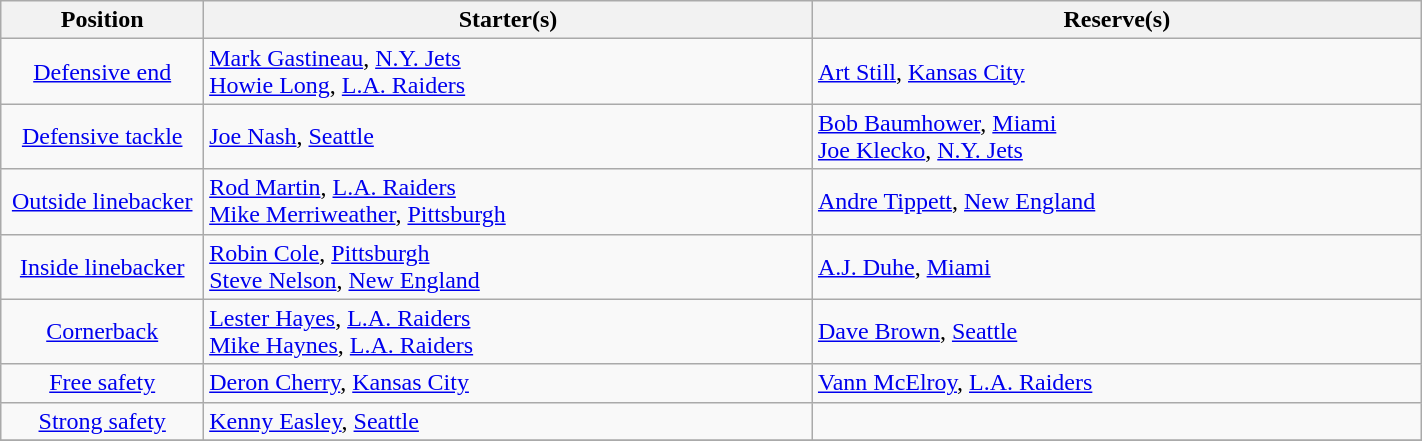<table class="wikitable" width=75%>
<tr>
<th width=10%>Position</th>
<th width=30%>Starter(s)</th>
<th width=30%>Reserve(s)</th>
</tr>
<tr>
<td align=center><a href='#'>Defensive end</a></td>
<td> <a href='#'>Mark Gastineau</a>, <a href='#'>N.Y. Jets</a><br> <a href='#'>Howie Long</a>, <a href='#'>L.A. Raiders</a></td>
<td> <a href='#'>Art Still</a>, <a href='#'>Kansas City</a></td>
</tr>
<tr>
<td align=center><a href='#'>Defensive tackle</a></td>
<td> <a href='#'>Joe Nash</a>, <a href='#'>Seattle</a></td>
<td> <a href='#'>Bob Baumhower</a>, <a href='#'>Miami</a><br> <a href='#'>Joe Klecko</a>, <a href='#'>N.Y. Jets</a></td>
</tr>
<tr>
<td align=center><a href='#'>Outside linebacker</a></td>
<td> <a href='#'>Rod Martin</a>, <a href='#'>L.A. Raiders</a><br> <a href='#'>Mike Merriweather</a>, <a href='#'>Pittsburgh</a></td>
<td> <a href='#'>Andre Tippett</a>, <a href='#'>New England</a></td>
</tr>
<tr>
<td align=center><a href='#'>Inside linebacker</a></td>
<td> <a href='#'>Robin Cole</a>, <a href='#'>Pittsburgh</a><br> <a href='#'>Steve Nelson</a>, <a href='#'>New England</a></td>
<td> <a href='#'>A.J. Duhe</a>, <a href='#'>Miami</a></td>
</tr>
<tr>
<td align=center><a href='#'>Cornerback</a></td>
<td> <a href='#'>Lester Hayes</a>, <a href='#'>L.A. Raiders</a><br> <a href='#'>Mike Haynes</a>, <a href='#'>L.A. Raiders</a></td>
<td> <a href='#'>Dave Brown</a>, <a href='#'>Seattle</a></td>
</tr>
<tr>
<td align=center><a href='#'>Free safety</a></td>
<td> <a href='#'>Deron Cherry</a>, <a href='#'>Kansas City</a></td>
<td> <a href='#'>Vann McElroy</a>, <a href='#'>L.A. Raiders</a></td>
</tr>
<tr>
<td align=center><a href='#'>Strong safety</a></td>
<td> <a href='#'>Kenny Easley</a>, <a href='#'>Seattle</a></td>
<td></td>
</tr>
<tr>
</tr>
</table>
